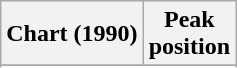<table class="wikitable sortable plainrowheaders" style="text-align:center">
<tr>
<th scope="col">Chart (1990)</th>
<th scope="col">Peak<br> position</th>
</tr>
<tr>
</tr>
<tr>
</tr>
</table>
